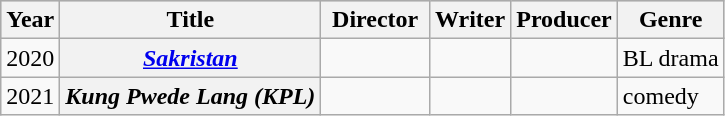<table class="wikitable plainrowheaders">
<tr style="background:#ccc; text-align:center;">
<th scope="col">Year</th>
<th scope="col">Title</th>
<th scope="col" width=65>Director</th>
<th scope="col">Writer</th>
<th scope="col">Producer</th>
<th scope="col">Genre</th>
</tr>
<tr>
<td>2020</td>
<th scope=row><em><a href='#'>Sakristan</a></em></th>
<td></td>
<td></td>
<td></td>
<td>BL drama</td>
</tr>
<tr>
<td>2021</td>
<th scope=row><em>Kung Pwede Lang (KPL)</em></th>
<td></td>
<td></td>
<td></td>
<td>comedy</td>
</tr>
</table>
